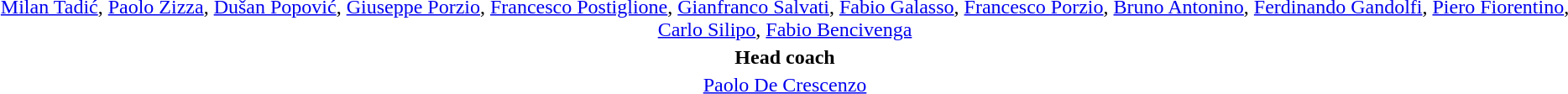<table style="text-align: center; margin-top: 2em; margin-left: auto; margin-right: auto">
<tr>
<td><a href='#'>Milan Tadić</a>, <a href='#'>Paolo Zizza</a>, <a href='#'>Dušan Popović</a>, <a href='#'>Giuseppe Porzio</a>, <a href='#'>Francesco Postiglione</a>, <a href='#'>Gianfranco Salvati</a>, <a href='#'>Fabio Galasso</a>, <a href='#'>Francesco Porzio</a>, <a href='#'>Bruno Antonino</a>, <a href='#'>Ferdinando Gandolfi</a>, <a href='#'>Piero Fiorentino</a>, <a href='#'>Carlo Silipo</a>, <a href='#'>Fabio Bencivenga</a></td>
</tr>
<tr>
<td><strong>Head coach</strong></td>
</tr>
<tr>
<td><a href='#'>Paolo De Crescenzo</a></td>
</tr>
</table>
